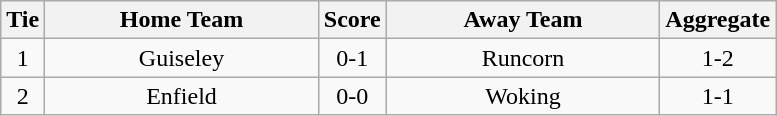<table class="wikitable" style="text-align:center;">
<tr>
<th width=20>Tie</th>
<th width=175>Home Team</th>
<th width=20>Score</th>
<th width=175>Away Team</th>
<th width=20>Aggregate</th>
</tr>
<tr>
<td>1</td>
<td>Guiseley</td>
<td>0-1</td>
<td>Runcorn</td>
<td>1-2</td>
</tr>
<tr>
<td>2</td>
<td>Enfield</td>
<td>0-0</td>
<td>Woking</td>
<td>1-1</td>
</tr>
</table>
